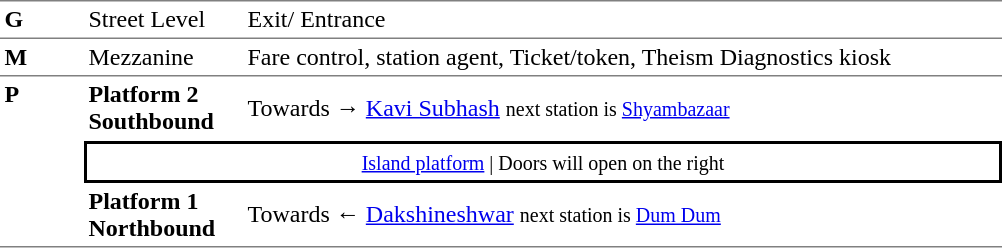<table table border=0 cellspacing=0 cellpadding=3>
<tr>
<td style="border-top:solid 1px gray;border-bottom:solid 1px gray;" width=50 valign=top><strong>G</strong></td>
<td style="border-top:solid 1px gray;border-bottom:solid 1px gray;" width=100 valign=top>Street Level</td>
<td style="border-top:solid 1px gray;border-bottom:solid 1px gray;" width=390 valign=top>Exit/ Entrance</td>
</tr>
<tr>
<td style="border-bottom:solid 1px gray;"><strong>M</strong></td>
<td style="border-bottom:solid 1px gray;">Mezzanine</td>
<td style="border-bottom:solid 1px gray;">Fare control, station agent, Ticket/token, Theism Diagnostics kiosk</td>
</tr>
<tr>
<td style="border-bottom:solid 1px gray;" width=50 rowspan=3 valign=top><strong>P</strong></td>
<td style="border-bottom:solid 1px white;" width=100><span><strong>Platform 2</strong><br><strong>Southbound</strong></span></td>
<td style="border-bottom:solid 1px white;" width=500>Towards → <a href='#'>Kavi Subhash</a> <small>next station is <a href='#'>Shyambazaar</a></small></td>
</tr>
<tr>
<td style="border-top:solid 2px black;border-right:solid 2px black;border-left:solid 2px black;border-bottom:solid 2px black;text-align:center;" colspan=2><small><a href='#'>Island platform</a> | Doors will open on the right </small></td>
</tr>
<tr>
<td style="border-bottom:solid 1px gray;" width=100><span><strong>Platform 1</strong><br><strong>Northbound</strong></span></td>
<td style="border-bottom:solid 1px gray;" width="500">Towards ← <a href='#'>Dakshineshwar</a> <small>next station is <a href='#'>Dum Dum</a></small></td>
</tr>
</table>
